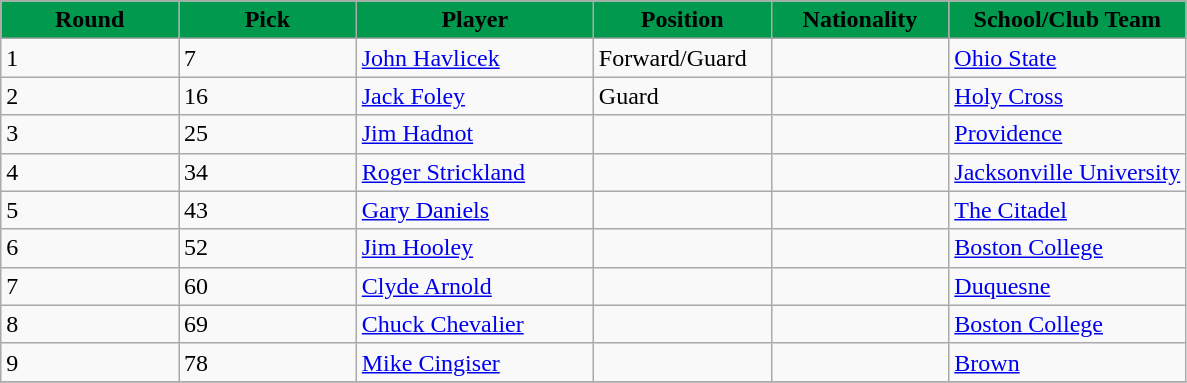<table class="wikitable sortable sortable">
<tr>
<th style="background:#00994D;" width="15%">Round</th>
<th style="background:#00994D;" width="15%">Pick</th>
<th style="background:#00994D;" width="20%">Player</th>
<th style="background:#00994D;" width="15%">Position</th>
<th style="background:#00994D;" width="15%">Nationality</th>
<th style="background:#00994D;" width="20%">School/Club Team</th>
</tr>
<tr>
<td>1</td>
<td>7</td>
<td><a href='#'>John Havlicek</a></td>
<td>Forward/Guard</td>
<td></td>
<td><a href='#'>Ohio State</a></td>
</tr>
<tr>
<td>2</td>
<td>16</td>
<td><a href='#'>Jack Foley</a></td>
<td>Guard</td>
<td></td>
<td><a href='#'>Holy Cross</a></td>
</tr>
<tr>
<td>3</td>
<td>25</td>
<td><a href='#'>Jim Hadnot</a></td>
<td></td>
<td></td>
<td><a href='#'>Providence</a></td>
</tr>
<tr>
<td>4</td>
<td>34</td>
<td><a href='#'>Roger Strickland</a></td>
<td></td>
<td></td>
<td><a href='#'>Jacksonville University</a></td>
</tr>
<tr>
<td>5</td>
<td>43</td>
<td><a href='#'>Gary Daniels</a></td>
<td></td>
<td></td>
<td><a href='#'>The Citadel</a></td>
</tr>
<tr>
<td>6</td>
<td>52</td>
<td><a href='#'>Jim Hooley</a></td>
<td></td>
<td></td>
<td><a href='#'>Boston College</a></td>
</tr>
<tr>
<td>7</td>
<td>60</td>
<td><a href='#'>Clyde Arnold</a></td>
<td></td>
<td></td>
<td><a href='#'>Duquesne</a></td>
</tr>
<tr>
<td>8</td>
<td>69</td>
<td><a href='#'>Chuck Chevalier</a></td>
<td></td>
<td></td>
<td><a href='#'>Boston College</a></td>
</tr>
<tr>
<td>9</td>
<td>78</td>
<td><a href='#'>Mike Cingiser</a></td>
<td></td>
<td></td>
<td><a href='#'>Brown</a></td>
</tr>
<tr>
</tr>
</table>
